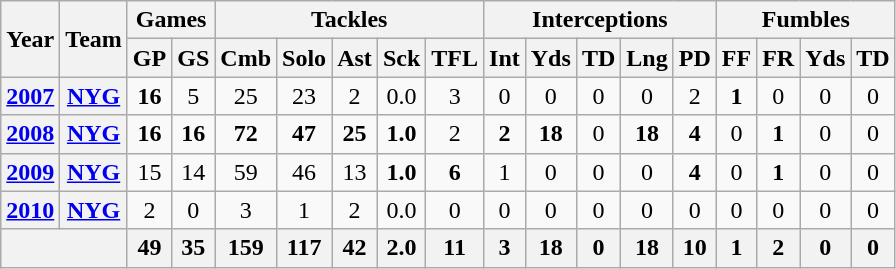<table class="wikitable" style="text-align:center">
<tr>
<th rowspan="2">Year</th>
<th rowspan="2">Team</th>
<th colspan="2">Games</th>
<th colspan="5">Tackles</th>
<th colspan="5">Interceptions</th>
<th colspan="4">Fumbles</th>
</tr>
<tr>
<th>GP</th>
<th>GS</th>
<th>Cmb</th>
<th>Solo</th>
<th>Ast</th>
<th>Sck</th>
<th>TFL</th>
<th>Int</th>
<th>Yds</th>
<th>TD</th>
<th>Lng</th>
<th>PD</th>
<th>FF</th>
<th>FR</th>
<th>Yds</th>
<th>TD</th>
</tr>
<tr>
<th><a href='#'>2007</a></th>
<th><a href='#'>NYG</a></th>
<td><strong>16</strong></td>
<td>5</td>
<td>25</td>
<td>23</td>
<td>2</td>
<td>0.0</td>
<td>3</td>
<td>0</td>
<td>0</td>
<td>0</td>
<td>0</td>
<td>2</td>
<td><strong>1</strong></td>
<td>0</td>
<td>0</td>
<td>0</td>
</tr>
<tr>
<th><a href='#'>2008</a></th>
<th><a href='#'>NYG</a></th>
<td><strong>16</strong></td>
<td><strong>16</strong></td>
<td><strong>72</strong></td>
<td><strong>47</strong></td>
<td><strong>25</strong></td>
<td><strong>1.0</strong></td>
<td>2</td>
<td><strong>2</strong></td>
<td><strong>18</strong></td>
<td>0</td>
<td><strong>18</strong></td>
<td><strong>4</strong></td>
<td>0</td>
<td><strong>1</strong></td>
<td>0</td>
<td>0</td>
</tr>
<tr>
<th><a href='#'>2009</a></th>
<th><a href='#'>NYG</a></th>
<td>15</td>
<td>14</td>
<td>59</td>
<td>46</td>
<td>13</td>
<td><strong>1.0</strong></td>
<td><strong>6</strong></td>
<td>1</td>
<td>0</td>
<td>0</td>
<td>0</td>
<td><strong>4</strong></td>
<td>0</td>
<td><strong>1</strong></td>
<td>0</td>
<td>0</td>
</tr>
<tr>
<th><a href='#'>2010</a></th>
<th><a href='#'>NYG</a></th>
<td>2</td>
<td>0</td>
<td>3</td>
<td>1</td>
<td>2</td>
<td>0.0</td>
<td>0</td>
<td>0</td>
<td>0</td>
<td>0</td>
<td>0</td>
<td>0</td>
<td>0</td>
<td>0</td>
<td>0</td>
<td>0</td>
</tr>
<tr>
<th colspan="2"></th>
<th>49</th>
<th>35</th>
<th>159</th>
<th>117</th>
<th>42</th>
<th>2.0</th>
<th>11</th>
<th>3</th>
<th>18</th>
<th>0</th>
<th>18</th>
<th>10</th>
<th>1</th>
<th>2</th>
<th>0</th>
<th>0</th>
</tr>
</table>
